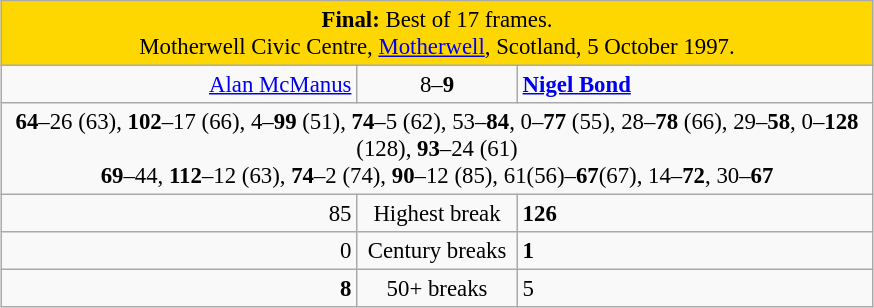<table class="wikitable" style="font-size: 95%; margin: 1em auto 1em auto;">
<tr>
<td colspan="3" align="center" bgcolor="#ffd700"><strong>Final:</strong> Best of 17 frames.<br>Motherwell Civic Centre, <a href='#'>Motherwell</a>, Scotland, 5 October 1997.</td>
</tr>
<tr>
<td width="230" align="right"><a href='#'>Alan McManus</a><br></td>
<td width="100" align="center">8–<strong>9</strong></td>
<td width="230"><strong><a href='#'>Nigel Bond</a></strong><br></td>
</tr>
<tr>
<td colspan="3" align="center" style="font-size: 100%"><strong>64</strong>–26 (63),  <strong>102</strong>–17 (66), 4–<strong>99</strong> (51), <strong>74</strong>–5 (62), 53–<strong>84</strong>, 0–<strong>77</strong> (55), 28–<strong>78</strong> (66), 29–<strong>58</strong>, 0–<strong>128</strong> (128), <strong>93</strong>–24 (61)<br>  <strong>69</strong>–44, <strong>112</strong>–12 (63), <strong>74</strong>–2 (74), <strong>90</strong>–12 (85), 61(56)–<strong>67</strong>(67), 14–<strong>72</strong>, 30–<strong>67</strong></td>
</tr>
<tr>
<td align="right">85</td>
<td align="center">Highest break</td>
<td><strong>126</strong></td>
</tr>
<tr>
<td align="right">0</td>
<td align="center">Century breaks</td>
<td><strong>1</strong></td>
</tr>
<tr>
<td align="right"><strong>8</strong></td>
<td align="center">50+ breaks</td>
<td>5</td>
</tr>
</table>
